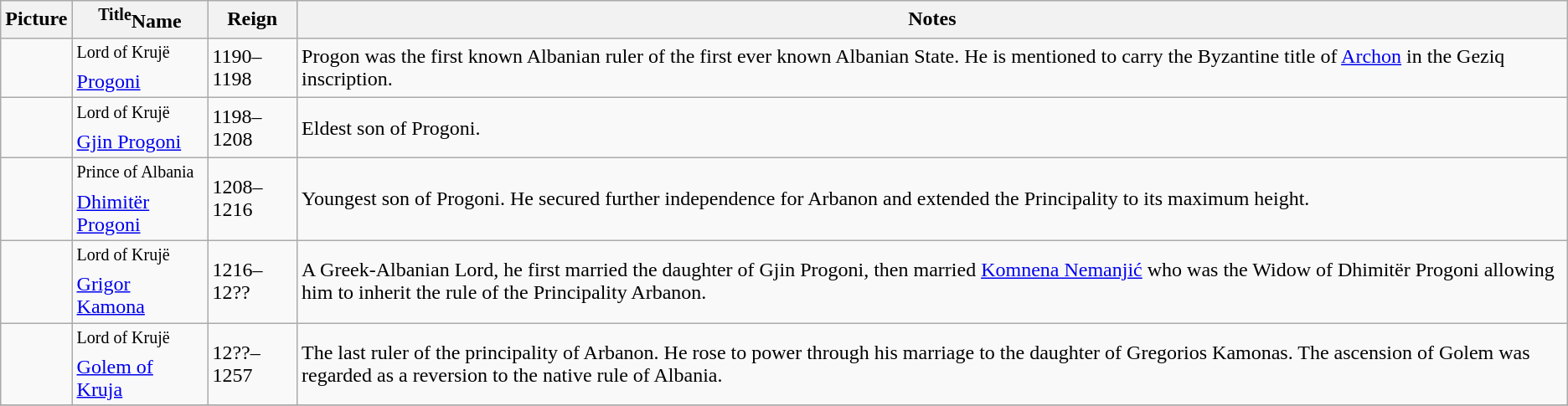<table class="wikitable">
<tr ->
<th>Picture</th>
<th><sup>Title</sup>Name</th>
<th>Reign</th>
<th>Notes</th>
</tr>
<tr ->
<td></td>
<td><sup>Lord of Krujë</sup><br><a href='#'>Progoni</a></td>
<td>1190–1198</td>
<td>Progon was the first known Albanian ruler of the first ever known Albanian State. He is mentioned to carry the Byzantine title of <a href='#'>Archon</a> in the Geziq inscription.</td>
</tr>
<tr ->
<td></td>
<td><sup> Lord of Krujë</sup><br><a href='#'>Gjin Progoni</a></td>
<td>1198–1208</td>
<td>Eldest son of Progoni.</td>
</tr>
<tr ->
<td></td>
<td><sup>Prince of Albania </sup><br><a href='#'>Dhimitër Progoni</a></td>
<td>1208–1216</td>
<td>Youngest son of Progoni. He secured further independence for Arbanon and extended the Principality to its maximum height.</td>
</tr>
<tr ->
<td></td>
<td><sup>Lord of Krujë</sup><br><a href='#'>Grigor Kamona</a></td>
<td>1216–12??</td>
<td>A Greek-Albanian Lord, he first married the daughter of Gjin Progoni, then married <a href='#'>Komnena Nemanjić</a> who was the Widow of Dhimitër Progoni allowing him to inherit the rule of the Principality Arbanon.</td>
</tr>
<tr ->
<td></td>
<td><sup>Lord of Krujë</sup><br><a href='#'>Golem of Kruja</a></td>
<td>12??–1257</td>
<td>The last ruler of the principality of Arbanon. He rose to power through his marriage to the daughter of Gregorios Kamonas. The ascension of Golem was regarded as a reversion to the native rule of Albania.</td>
</tr>
<tr ->
</tr>
</table>
